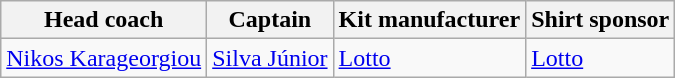<table class="wikitable sortable" style="text-align: left;">
<tr>
<th>Head coach</th>
<th>Captain</th>
<th>Kit manufacturer</th>
<th>Shirt sponsor</th>
</tr>
<tr>
<td> <a href='#'>Nikos Karageorgiou</a></td>
<td> <a href='#'>Silva Júnior</a></td>
<td><a href='#'>Lotto</a></td>
<td><a href='#'>Lotto</a></td>
</tr>
</table>
